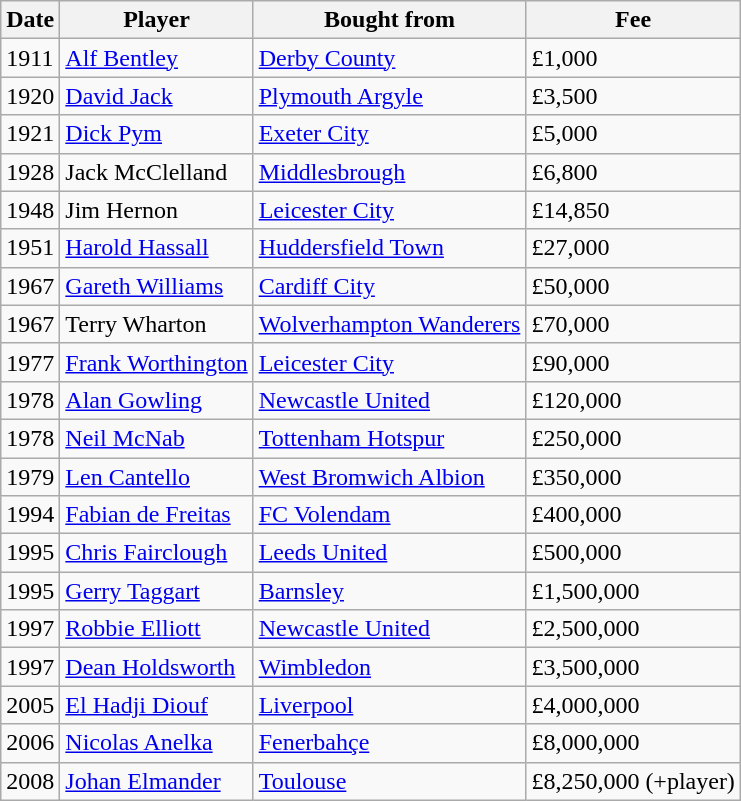<table class="wikitable">
<tr>
<th>Date</th>
<th>Player</th>
<th>Bought from</th>
<th>Fee</th>
</tr>
<tr>
<td>1911</td>
<td> <a href='#'>Alf Bentley</a></td>
<td><a href='#'>Derby County</a></td>
<td>£1,000</td>
</tr>
<tr>
<td>1920</td>
<td> <a href='#'>David Jack</a></td>
<td><a href='#'>Plymouth Argyle</a></td>
<td>£3,500</td>
</tr>
<tr>
<td>1921</td>
<td> <a href='#'>Dick Pym</a></td>
<td><a href='#'>Exeter City</a></td>
<td>£5,000</td>
</tr>
<tr>
<td>1928</td>
<td> Jack McClelland</td>
<td><a href='#'>Middlesbrough</a></td>
<td>£6,800</td>
</tr>
<tr>
<td>1948</td>
<td> Jim Hernon</td>
<td><a href='#'>Leicester City</a></td>
<td>£14,850</td>
</tr>
<tr>
<td>1951</td>
<td> <a href='#'>Harold Hassall</a></td>
<td><a href='#'>Huddersfield Town</a></td>
<td>£27,000</td>
</tr>
<tr>
<td>1967</td>
<td> <a href='#'>Gareth Williams</a></td>
<td><a href='#'>Cardiff City</a></td>
<td>£50,000</td>
</tr>
<tr>
<td>1967</td>
<td> Terry Wharton</td>
<td><a href='#'>Wolverhampton Wanderers</a></td>
<td>£70,000</td>
</tr>
<tr>
<td>1977</td>
<td> <a href='#'>Frank Worthington</a></td>
<td><a href='#'>Leicester City</a></td>
<td>£90,000</td>
</tr>
<tr>
<td>1978</td>
<td> <a href='#'>Alan Gowling</a></td>
<td><a href='#'>Newcastle United</a></td>
<td>£120,000</td>
</tr>
<tr>
<td>1978</td>
<td> <a href='#'>Neil McNab</a></td>
<td><a href='#'>Tottenham Hotspur</a></td>
<td>£250,000</td>
</tr>
<tr>
<td>1979</td>
<td> <a href='#'>Len Cantello</a></td>
<td><a href='#'>West Bromwich Albion</a></td>
<td>£350,000</td>
</tr>
<tr>
<td>1994</td>
<td> <a href='#'>Fabian de Freitas</a></td>
<td><a href='#'>FC Volendam</a></td>
<td>£400,000</td>
</tr>
<tr>
<td>1995</td>
<td> <a href='#'>Chris Fairclough</a></td>
<td><a href='#'>Leeds United</a></td>
<td>£500,000</td>
</tr>
<tr>
<td>1995</td>
<td> <a href='#'>Gerry Taggart</a></td>
<td><a href='#'>Barnsley</a></td>
<td>£1,500,000</td>
</tr>
<tr>
<td>1997</td>
<td> <a href='#'>Robbie Elliott</a></td>
<td><a href='#'>Newcastle United</a></td>
<td>£2,500,000</td>
</tr>
<tr>
<td>1997</td>
<td> <a href='#'>Dean Holdsworth</a></td>
<td><a href='#'>Wimbledon</a></td>
<td>£3,500,000</td>
</tr>
<tr>
<td>2005</td>
<td> <a href='#'>El Hadji Diouf</a></td>
<td><a href='#'>Liverpool</a></td>
<td>£4,000,000</td>
</tr>
<tr>
<td>2006</td>
<td> <a href='#'>Nicolas Anelka</a></td>
<td><a href='#'>Fenerbahçe</a></td>
<td>£8,000,000</td>
</tr>
<tr>
<td>2008</td>
<td> <a href='#'>Johan Elmander</a></td>
<td><a href='#'>Toulouse</a></td>
<td>£8,250,000 (+player)</td>
</tr>
</table>
